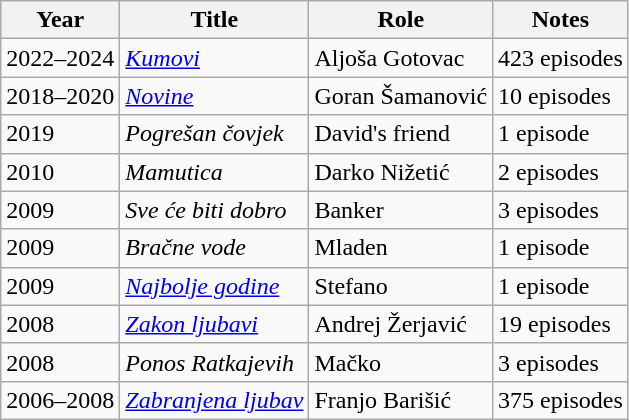<table class="wikitable sortable">
<tr>
<th>Year</th>
<th>Title</th>
<th>Role</th>
<th class="unsortable">Notes</th>
</tr>
<tr>
<td>2022–2024</td>
<td><em><a href='#'>Kumovi</a></em></td>
<td>Aljoša Gotovac</td>
<td>423 episodes</td>
</tr>
<tr>
<td>2018–2020</td>
<td><em><a href='#'>Novine</a></em></td>
<td>Goran Šamanović</td>
<td>10 episodes</td>
</tr>
<tr>
<td>2019</td>
<td><em>Pogrešan čovjek</em></td>
<td>David's friend</td>
<td>1 episode</td>
</tr>
<tr>
<td>2010</td>
<td><em>Mamutica</em></td>
<td>Darko Nižetić</td>
<td>2 episodes</td>
</tr>
<tr>
<td>2009</td>
<td><em>Sve će biti dobro</em></td>
<td>Banker</td>
<td>3 episodes</td>
</tr>
<tr>
<td>2009</td>
<td><em>Bračne vode</em></td>
<td>Mladen</td>
<td>1 episode</td>
</tr>
<tr>
<td>2009</td>
<td><em><a href='#'>Najbolje godine</a></em></td>
<td>Stefano</td>
<td>1 episode</td>
</tr>
<tr>
<td>2008</td>
<td><em><a href='#'>Zakon ljubavi</a></em></td>
<td>Andrej Žerjavić</td>
<td>19 episodes</td>
</tr>
<tr>
<td>2008</td>
<td><em>Ponos Ratkajevih</em></td>
<td>Mačko</td>
<td>3 episodes</td>
</tr>
<tr>
<td>2006–2008</td>
<td><em><a href='#'>Zabranjena ljubav</a></em></td>
<td>Franjo Barišić</td>
<td>375 episodes</td>
</tr>
</table>
